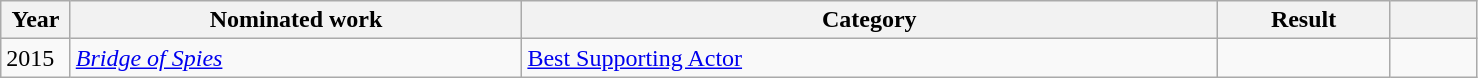<table class=wikitable>
<tr>
<th width=4%>Year</th>
<th width=26%>Nominated work</th>
<th width=40%>Category</th>
<th width=10%>Result</th>
<th width=5%></th>
</tr>
<tr>
<td>2015</td>
<td><em><a href='#'>Bridge of Spies</a></em></td>
<td><a href='#'>Best Supporting Actor</a></td>
<td></td>
<td style="text-align:center;"></td>
</tr>
</table>
